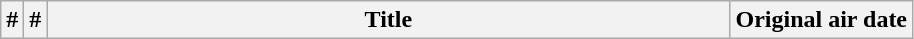<table class="wikitable plainrowheaders">
<tr>
<th>#</th>
<th>#</th>
<th style="width:28em;">Title</th>
<th>Original air date<br>











</th>
</tr>
</table>
